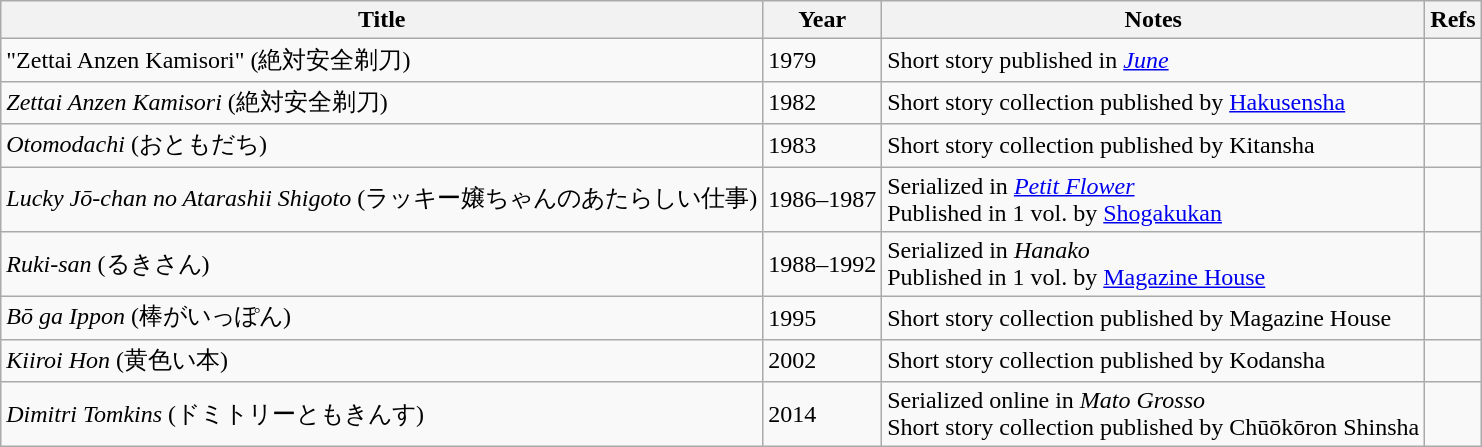<table class="wikitable sortable">
<tr>
<th>Title</th>
<th>Year</th>
<th>Notes</th>
<th>Refs</th>
</tr>
<tr>
<td>"Zettai Anzen Kamisori" (絶対安全剃刀)</td>
<td>1979</td>
<td>Short story published in <em><a href='#'>June</a></em></td>
<td></td>
</tr>
<tr>
<td><em>Zettai Anzen Kamisori</em> (絶対安全剃刀)</td>
<td>1982</td>
<td>Short story collection published by <a href='#'>Hakusensha</a></td>
<td></td>
</tr>
<tr>
<td><em>Otomodachi</em> (おともだち)</td>
<td>1983</td>
<td>Short story collection published by Kitansha</td>
<td></td>
</tr>
<tr>
<td><em>Lucky Jō-chan no Atarashii Shigoto</em> (ラッキー嬢ちゃんのあたらしい仕事)</td>
<td>1986–1987</td>
<td>Serialized in <em><a href='#'>Petit Flower</a></em><br>Published in 1 vol. by <a href='#'>Shogakukan</a></td>
<td></td>
</tr>
<tr>
<td><em>Ruki-san</em> (るきさん)</td>
<td>1988–1992</td>
<td>Serialized in <em>Hanako</em><br>Published in 1 vol. by <a href='#'>Magazine House</a></td>
<td></td>
</tr>
<tr>
<td><em>Bō ga Ippon</em> (棒がいっぽん)</td>
<td>1995</td>
<td>Short story collection published by Magazine House</td>
<td></td>
</tr>
<tr>
<td><em>Kiiroi Hon</em> (黄色い本)</td>
<td>2002</td>
<td>Short story collection published by Kodansha</td>
<td></td>
</tr>
<tr>
<td><em>Dimitri Tomkins</em> (ドミトリーともきんす)</td>
<td>2014</td>
<td>Serialized online in <em>Mato Grosso</em><br>Short story collection published by Chūōkōron Shinsha</td>
<td></td>
</tr>
</table>
